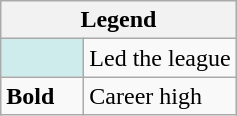<table class="wikitable mw-collapsible mw-collapsed">
<tr>
<th colspan="2">Legend</th>
</tr>
<tr>
<td style="background:#cfecec; width:3em;"></td>
<td>Led the league</td>
</tr>
<tr>
<td><strong>Bold</strong></td>
<td>Career high</td>
</tr>
</table>
